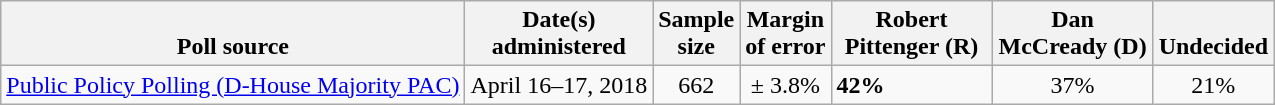<table class="wikitable">
<tr valign=bottom>
<th>Poll source</th>
<th>Date(s)<br>administered</th>
<th>Sample<br>size</th>
<th>Margin<br>of error</th>
<th style="width:100px;">Robert<br>Pittenger (R)</th>
<th style="width:100px;">Dan<br>McCready (D)</th>
<th>Undecided</th>
</tr>
<tr>
<td><a href='#'>Public Policy Polling (D-House Majority PAC)</a></td>
<td align=center>April 16–17, 2018</td>
<td align=center>662</td>
<td align=center>± 3.8%</td>
<td><strong>42%</strong></td>
<td align=center>37%</td>
<td align=center>21%</td>
</tr>
</table>
